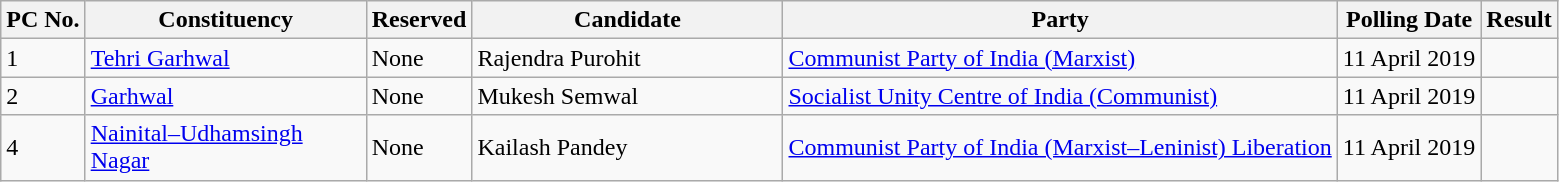<table class="wikitable sortable">
<tr>
<th>PC No.</th>
<th style="width:180px;">Constituency</th>
<th>Reserved</th>
<th style="width:200px;">Candidate</th>
<th>Party</th>
<th>Polling Date</th>
<th>Result</th>
</tr>
<tr>
<td>1</td>
<td><a href='#'>Tehri Garhwal</a></td>
<td>None</td>
<td>Rajendra Purohit</td>
<td><a href='#'>Communist Party of India (Marxist)</a></td>
<td>11 April 2019</td>
<td></td>
</tr>
<tr>
<td>2</td>
<td><a href='#'>Garhwal</a></td>
<td>None</td>
<td>Mukesh Semwal</td>
<td><a href='#'>Socialist Unity Centre of India (Communist)</a></td>
<td>11 April 2019</td>
<td></td>
</tr>
<tr>
<td>4</td>
<td><a href='#'>Nainital–Udhamsingh Nagar</a></td>
<td>None</td>
<td>Kailash Pandey</td>
<td><a href='#'>Communist Party of India (Marxist–Leninist) Liberation</a></td>
<td>11 April 2019</td>
<td></td>
</tr>
</table>
